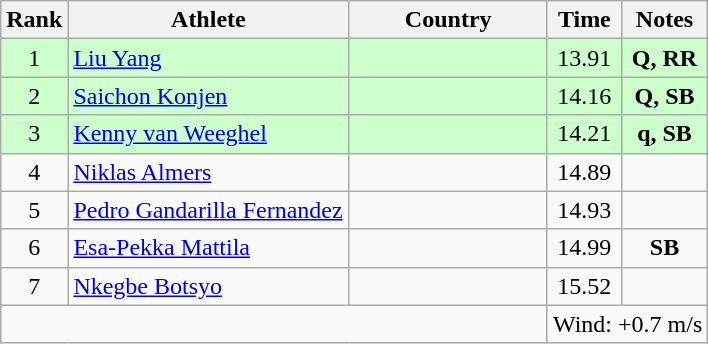<table class="wikitable sortable" style="text-align:center">
<tr>
<th>Rank</th>
<th style="width:180px">Athlete</th>
<th style="width:125px">Country</th>
<th>Time</th>
<th>Notes</th>
</tr>
<tr style="background:#cfc;">
<td>1</td>
<td style="text-align:left;"><a href='#'>Liu Yang</a></td>
<td style="text-align:left;"></td>
<td>13.91</td>
<td><strong>Q, RR</strong></td>
</tr>
<tr style="background:#cfc;">
<td>2</td>
<td style="text-align:left;"><a href='#'>Saichon Konjen</a></td>
<td style="text-align:left;"></td>
<td>14.16</td>
<td><strong>Q, SB</strong></td>
</tr>
<tr style="background:#cfc;">
<td>3</td>
<td style="text-align:left;"><a href='#'>Kenny van Weeghel</a></td>
<td style="text-align:left;"></td>
<td>14.21</td>
<td><strong>q, SB</strong></td>
</tr>
<tr>
<td>4</td>
<td style="text-align:left;"><a href='#'>Niklas Almers</a></td>
<td style="text-align:left;"></td>
<td>14.89</td>
<td></td>
</tr>
<tr>
<td>5</td>
<td style="text-align:left;"><a href='#'>Pedro Gandarilla Fernandez</a></td>
<td style="text-align:left;"></td>
<td>14.93</td>
<td></td>
</tr>
<tr>
<td>6</td>
<td style="text-align:left;"><a href='#'>Esa-Pekka Mattila</a></td>
<td style="text-align:left;"></td>
<td>14.99</td>
<td><strong>SB</strong></td>
</tr>
<tr>
<td>7</td>
<td style="text-align:left;"><a href='#'>Nkegbe Botsyo</a></td>
<td style="text-align:left;"></td>
<td>15.52</td>
<td></td>
</tr>
<tr class="sortbottom">
<td colspan="3"></td>
<td colspan="2">Wind: +0.7 m/s</td>
</tr>
</table>
